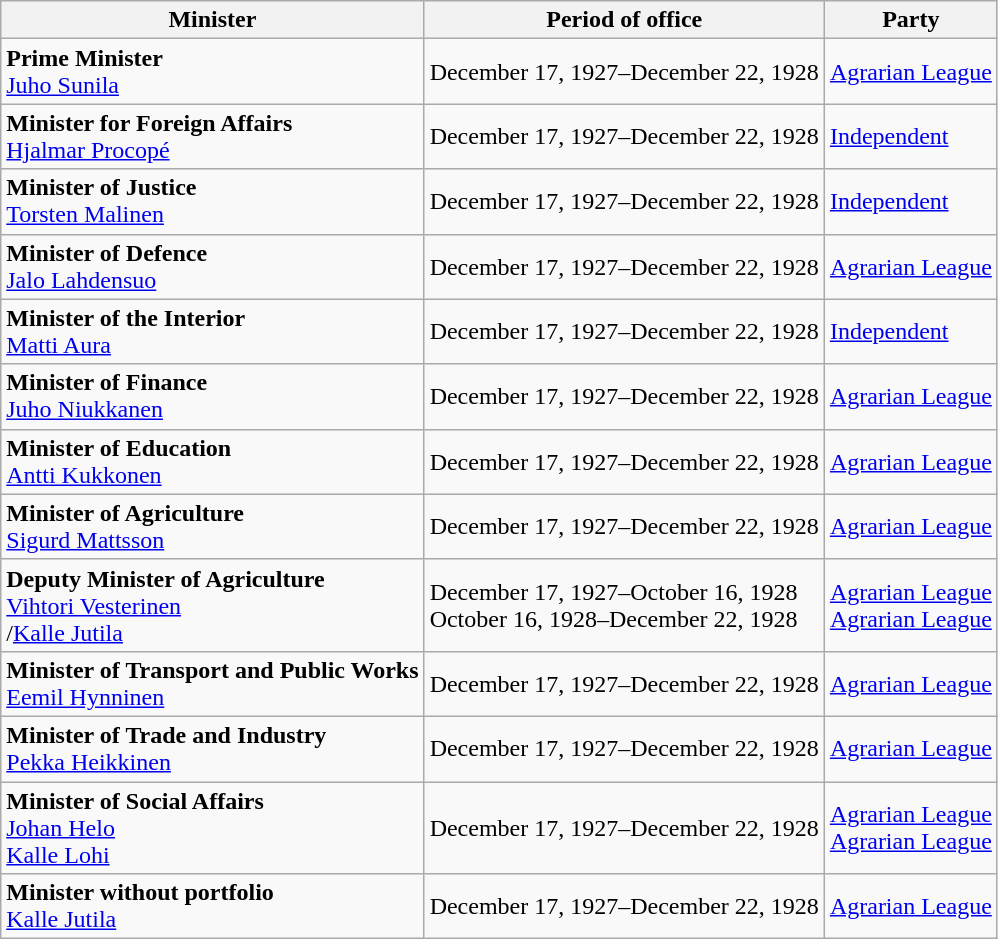<table class="wikitable">
<tr>
<th>Minister</th>
<th>Period of office</th>
<th>Party</th>
</tr>
<tr>
<td><strong>Prime Minister</strong><br><a href='#'>Juho Sunila</a></td>
<td>December 17, 1927–December 22, 1928</td>
<td><a href='#'>Agrarian League</a></td>
</tr>
<tr>
<td><strong>Minister for Foreign Affairs </strong><br><a href='#'>Hjalmar Procopé</a></td>
<td>December 17, 1927–December 22, 1928</td>
<td><a href='#'>Independent</a></td>
</tr>
<tr>
<td><strong>Minister of Justice</strong><br><a href='#'>Torsten Malinen</a></td>
<td>December 17, 1927–December 22, 1928</td>
<td><a href='#'>Independent</a></td>
</tr>
<tr>
<td><strong>Minister of Defence</strong><br><a href='#'>Jalo Lahdensuo</a></td>
<td>December 17, 1927–December 22, 1928</td>
<td><a href='#'>Agrarian League</a></td>
</tr>
<tr>
<td><strong>Minister of the Interior</strong><br><a href='#'>Matti Aura</a></td>
<td>December 17, 1927–December 22, 1928</td>
<td><a href='#'>Independent</a></td>
</tr>
<tr>
<td><strong>Minister of Finance</strong><br><a href='#'>Juho Niukkanen</a></td>
<td>December 17, 1927–December 22, 1928</td>
<td><a href='#'>Agrarian League</a></td>
</tr>
<tr>
<td><strong>Minister of Education</strong><br><a href='#'>Antti Kukkonen</a></td>
<td>December 17, 1927–December 22, 1928</td>
<td><a href='#'>Agrarian League</a></td>
</tr>
<tr>
<td><strong>Minister of Agriculture</strong><br><a href='#'>Sigurd Mattsson</a></td>
<td>December 17, 1927–December 22, 1928</td>
<td><a href='#'>Agrarian League</a></td>
</tr>
<tr>
<td><strong>Deputy Minister of Agriculture</strong><br><a href='#'>Vihtori Vesterinen</a><br>/<a href='#'>Kalle Jutila</a></td>
<td>December 17, 1927–October 16, 1928<br>October 16, 1928–December 22, 1928</td>
<td><a href='#'>Agrarian League</a><br><a href='#'>Agrarian League</a></td>
</tr>
<tr>
<td><strong>Minister of Transport and Public Works</strong><br><a href='#'>Eemil Hynninen</a></td>
<td>December 17, 1927–December 22, 1928</td>
<td><a href='#'>Agrarian League</a></td>
</tr>
<tr>
<td><strong>Minister of Trade and Industry</strong><br><a href='#'>Pekka Heikkinen</a></td>
<td>December 17, 1927–December 22, 1928</td>
<td><a href='#'>Agrarian League</a></td>
</tr>
<tr>
<td><strong>Minister of Social Affairs</strong><br><a href='#'>Johan Helo</a><br><a href='#'>Kalle Lohi</a></td>
<td>December 17, 1927–December 22, 1928</td>
<td><a href='#'>Agrarian League</a><br><a href='#'>Agrarian League</a></td>
</tr>
<tr>
<td><strong>Minister without portfolio</strong><br><a href='#'>Kalle Jutila</a></td>
<td>December 17, 1927–December 22, 1928</td>
<td><a href='#'>Agrarian League</a></td>
</tr>
</table>
